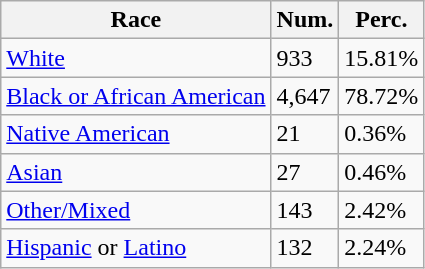<table class="wikitable">
<tr>
<th>Race</th>
<th>Num.</th>
<th>Perc.</th>
</tr>
<tr>
<td><a href='#'>White</a></td>
<td>933</td>
<td>15.81%</td>
</tr>
<tr>
<td><a href='#'>Black or African American</a></td>
<td>4,647</td>
<td>78.72%</td>
</tr>
<tr>
<td><a href='#'>Native American</a></td>
<td>21</td>
<td>0.36%</td>
</tr>
<tr>
<td><a href='#'>Asian</a></td>
<td>27</td>
<td>0.46%</td>
</tr>
<tr>
<td><a href='#'>Other/Mixed</a></td>
<td>143</td>
<td>2.42%</td>
</tr>
<tr>
<td><a href='#'>Hispanic</a> or <a href='#'>Latino</a></td>
<td>132</td>
<td>2.24%</td>
</tr>
</table>
